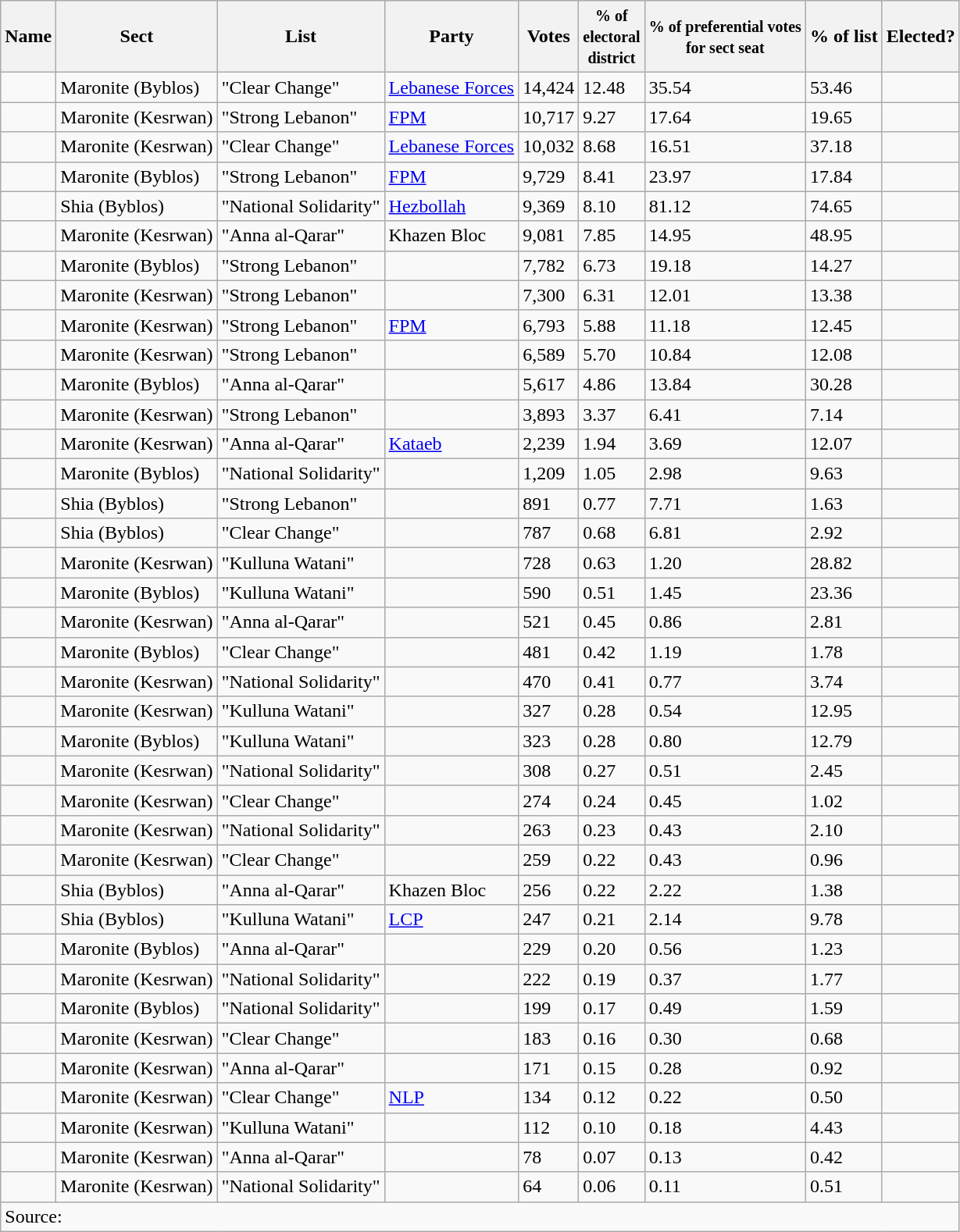<table class="wikitable sortable" style=text-align:left>
<tr>
<th>Name</th>
<th>Sect</th>
<th>List</th>
<th>Party</th>
<th>Votes</th>
<th><small>% of<br>electoral<br>district</small></th>
<th><small>% of preferential votes<br>for sect seat</small></th>
<th>% of list</th>
<th>Elected?</th>
</tr>
<tr>
<td></td>
<td>Maronite (Byblos)</td>
<td>"Clear Change"</td>
<td><a href='#'>Lebanese Forces</a></td>
<td>14,424</td>
<td>12.48</td>
<td>35.54</td>
<td>53.46</td>
<td></td>
</tr>
<tr>
<td></td>
<td>Maronite (Kesrwan)</td>
<td>"Strong Lebanon"</td>
<td><a href='#'>FPM</a></td>
<td>10,717</td>
<td>9.27</td>
<td>17.64</td>
<td>19.65</td>
<td></td>
</tr>
<tr>
<td></td>
<td>Maronite (Kesrwan)</td>
<td>"Clear Change"</td>
<td><a href='#'>Lebanese Forces</a></td>
<td>10,032</td>
<td>8.68</td>
<td>16.51</td>
<td>37.18</td>
<td></td>
</tr>
<tr>
<td></td>
<td>Maronite (Byblos)</td>
<td>"Strong Lebanon"</td>
<td><a href='#'>FPM</a></td>
<td>9,729</td>
<td>8.41</td>
<td>23.97</td>
<td>17.84</td>
<td></td>
</tr>
<tr>
<td></td>
<td>Shia (Byblos)</td>
<td>"National Solidarity"</td>
<td><a href='#'>Hezbollah</a></td>
<td>9,369</td>
<td>8.10</td>
<td>81.12</td>
<td>74.65</td>
<td></td>
</tr>
<tr>
<td></td>
<td>Maronite (Kesrwan)</td>
<td>"Anna al-Qarar"</td>
<td>Khazen Bloc</td>
<td>9,081</td>
<td>7.85</td>
<td>14.95</td>
<td>48.95</td>
<td></td>
</tr>
<tr>
<td></td>
<td>Maronite (Byblos)</td>
<td>"Strong Lebanon"</td>
<td></td>
<td>7,782</td>
<td>6.73</td>
<td>19.18</td>
<td>14.27</td>
<td></td>
</tr>
<tr>
<td></td>
<td>Maronite (Kesrwan)</td>
<td>"Strong Lebanon"</td>
<td></td>
<td>7,300</td>
<td>6.31</td>
<td>12.01</td>
<td>13.38</td>
<td></td>
</tr>
<tr>
<td></td>
<td>Maronite (Kesrwan)</td>
<td>"Strong Lebanon"</td>
<td><a href='#'>FPM</a></td>
<td>6,793</td>
<td>5.88</td>
<td>11.18</td>
<td>12.45</td>
<td></td>
</tr>
<tr>
<td></td>
<td>Maronite (Kesrwan)</td>
<td>"Strong Lebanon"</td>
<td></td>
<td>6,589</td>
<td>5.70</td>
<td>10.84</td>
<td>12.08</td>
<td></td>
</tr>
<tr>
<td></td>
<td>Maronite (Byblos)</td>
<td>"Anna al-Qarar"</td>
<td></td>
<td>5,617</td>
<td>4.86</td>
<td>13.84</td>
<td>30.28</td>
<td></td>
</tr>
<tr>
<td></td>
<td>Maronite (Kesrwan)</td>
<td>"Strong Lebanon"</td>
<td></td>
<td>3,893</td>
<td>3.37</td>
<td>6.41</td>
<td>7.14</td>
<td></td>
</tr>
<tr>
<td></td>
<td>Maronite (Kesrwan)</td>
<td>"Anna al-Qarar"</td>
<td><a href='#'>Kataeb</a></td>
<td>2,239</td>
<td>1.94</td>
<td>3.69</td>
<td>12.07</td>
<td></td>
</tr>
<tr>
<td></td>
<td>Maronite (Byblos)</td>
<td>"National Solidarity"</td>
<td></td>
<td>1,209</td>
<td>1.05</td>
<td>2.98</td>
<td>9.63</td>
<td></td>
</tr>
<tr>
<td></td>
<td>Shia (Byblos)</td>
<td>"Strong Lebanon"</td>
<td></td>
<td>891</td>
<td>0.77</td>
<td>7.71</td>
<td>1.63</td>
<td></td>
</tr>
<tr>
<td></td>
<td>Shia (Byblos)</td>
<td>"Clear Change"</td>
<td></td>
<td>787</td>
<td>0.68</td>
<td>6.81</td>
<td>2.92</td>
<td></td>
</tr>
<tr>
<td></td>
<td>Maronite (Kesrwan)</td>
<td>"Kulluna Watani"</td>
<td></td>
<td>728</td>
<td>0.63</td>
<td>1.20</td>
<td>28.82</td>
<td></td>
</tr>
<tr>
<td></td>
<td>Maronite (Byblos)</td>
<td>"Kulluna Watani"</td>
<td></td>
<td>590</td>
<td>0.51</td>
<td>1.45</td>
<td>23.36</td>
<td></td>
</tr>
<tr>
<td></td>
<td>Maronite (Kesrwan)</td>
<td>"Anna al-Qarar"</td>
<td></td>
<td>521</td>
<td>0.45</td>
<td>0.86</td>
<td>2.81</td>
<td></td>
</tr>
<tr>
<td></td>
<td>Maronite (Byblos)</td>
<td>"Clear Change"</td>
<td></td>
<td>481</td>
<td>0.42</td>
<td>1.19</td>
<td>1.78</td>
<td></td>
</tr>
<tr>
<td></td>
<td>Maronite (Kesrwan)</td>
<td>"National Solidarity"</td>
<td></td>
<td>470</td>
<td>0.41</td>
<td>0.77</td>
<td>3.74</td>
<td></td>
</tr>
<tr>
<td></td>
<td>Maronite (Kesrwan)</td>
<td>"Kulluna Watani"</td>
<td></td>
<td>327</td>
<td>0.28</td>
<td>0.54</td>
<td>12.95</td>
<td></td>
</tr>
<tr>
<td></td>
<td>Maronite (Byblos)</td>
<td>"Kulluna Watani"</td>
<td></td>
<td>323</td>
<td>0.28</td>
<td>0.80</td>
<td>12.79</td>
<td></td>
</tr>
<tr>
<td></td>
<td>Maronite (Kesrwan)</td>
<td>"National Solidarity"</td>
<td></td>
<td>308</td>
<td>0.27</td>
<td>0.51</td>
<td>2.45</td>
<td></td>
</tr>
<tr>
<td></td>
<td>Maronite (Kesrwan)</td>
<td>"Clear Change"</td>
<td></td>
<td>274</td>
<td>0.24</td>
<td>0.45</td>
<td>1.02</td>
<td></td>
</tr>
<tr>
<td></td>
<td>Maronite (Kesrwan)</td>
<td>"National Solidarity"</td>
<td></td>
<td>263</td>
<td>0.23</td>
<td>0.43</td>
<td>2.10</td>
<td></td>
</tr>
<tr>
<td></td>
<td>Maronite (Kesrwan)</td>
<td>"Clear Change"</td>
<td></td>
<td>259</td>
<td>0.22</td>
<td>0.43</td>
<td>0.96</td>
<td></td>
</tr>
<tr>
<td></td>
<td>Shia (Byblos)</td>
<td>"Anna al-Qarar"</td>
<td>Khazen Bloc</td>
<td>256</td>
<td>0.22</td>
<td>2.22</td>
<td>1.38</td>
<td></td>
</tr>
<tr>
<td></td>
<td>Shia (Byblos)</td>
<td>"Kulluna Watani"</td>
<td><a href='#'>LCP</a></td>
<td>247</td>
<td>0.21</td>
<td>2.14</td>
<td>9.78</td>
<td></td>
</tr>
<tr>
<td></td>
<td>Maronite (Byblos)</td>
<td>"Anna al-Qarar"</td>
<td></td>
<td>229</td>
<td>0.20</td>
<td>0.56</td>
<td>1.23</td>
<td></td>
</tr>
<tr>
<td></td>
<td>Maronite (Kesrwan)</td>
<td>"National Solidarity"</td>
<td></td>
<td>222</td>
<td>0.19</td>
<td>0.37</td>
<td>1.77</td>
<td></td>
</tr>
<tr>
<td></td>
<td>Maronite (Byblos)</td>
<td>"National Solidarity"</td>
<td></td>
<td>199</td>
<td>0.17</td>
<td>0.49</td>
<td>1.59</td>
<td></td>
</tr>
<tr>
<td></td>
<td>Maronite (Kesrwan)</td>
<td>"Clear Change"</td>
<td></td>
<td>183</td>
<td>0.16</td>
<td>0.30</td>
<td>0.68</td>
<td></td>
</tr>
<tr>
<td></td>
<td>Maronite (Kesrwan)</td>
<td>"Anna al-Qarar"</td>
<td></td>
<td>171</td>
<td>0.15</td>
<td>0.28</td>
<td>0.92</td>
<td></td>
</tr>
<tr>
<td></td>
<td>Maronite (Kesrwan)</td>
<td>"Clear Change"</td>
<td><a href='#'>NLP</a></td>
<td>134</td>
<td>0.12</td>
<td>0.22</td>
<td>0.50</td>
<td></td>
</tr>
<tr>
<td></td>
<td>Maronite (Kesrwan)</td>
<td>"Kulluna Watani"</td>
<td></td>
<td>112</td>
<td>0.10</td>
<td>0.18</td>
<td>4.43</td>
<td></td>
</tr>
<tr>
<td></td>
<td>Maronite (Kesrwan)</td>
<td>"Anna al-Qarar"</td>
<td></td>
<td>78</td>
<td>0.07</td>
<td>0.13</td>
<td>0.42</td>
<td></td>
</tr>
<tr>
<td></td>
<td>Maronite (Kesrwan)</td>
<td>"National Solidarity"</td>
<td></td>
<td>64</td>
<td>0.06</td>
<td>0.11</td>
<td>0.51</td>
<td></td>
</tr>
<tr>
<td colspan=9 class="sortbottom" align=left>Source:</td>
</tr>
</table>
